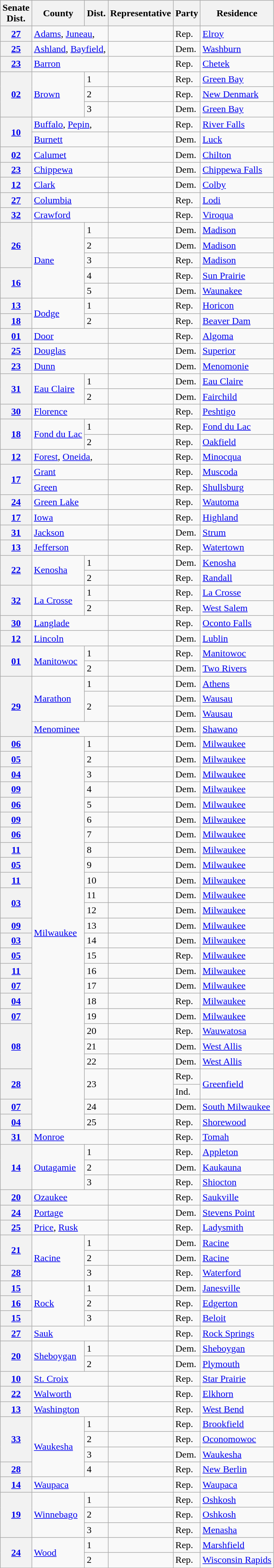<table class="wikitable sortable">
<tr>
<th>Senate<br>Dist.</th>
<th>County</th>
<th>Dist.</th>
<th>Representative</th>
<th>Party</th>
<th>Residence</th>
</tr>
<tr>
<th><a href='#'>27</a></th>
<td text-align="left" colspan="2"><a href='#'>Adams</a>, <a href='#'>Juneau</a>, </td>
<td></td>
<td>Rep.</td>
<td><a href='#'>Elroy</a></td>
</tr>
<tr>
<th><a href='#'>25</a></th>
<td text-align="left" colspan="2"><a href='#'>Ashland</a>, <a href='#'>Bayfield</a>, </td>
<td></td>
<td>Dem.</td>
<td><a href='#'>Washburn</a></td>
</tr>
<tr>
<th><a href='#'>23</a></th>
<td text-align="left" colspan="2"><a href='#'>Barron</a> </td>
<td></td>
<td>Rep.</td>
<td><a href='#'>Chetek</a></td>
</tr>
<tr>
<th rowspan="3"><a href='#'>02</a></th>
<td text-align="left" rowspan="3"><a href='#'>Brown</a></td>
<td>1</td>
<td></td>
<td>Rep.</td>
<td><a href='#'>Green Bay</a></td>
</tr>
<tr>
<td>2</td>
<td></td>
<td>Rep.</td>
<td><a href='#'>New Denmark</a></td>
</tr>
<tr>
<td>3</td>
<td></td>
<td>Dem.</td>
<td><a href='#'>Green Bay</a></td>
</tr>
<tr>
<th rowspan="2"><a href='#'>10</a></th>
<td text-align="left" colspan="2"><a href='#'>Buffalo</a>, <a href='#'>Pepin</a>, </td>
<td></td>
<td>Rep.</td>
<td><a href='#'>River Falls</a></td>
</tr>
<tr>
<td text-align="left" colspan="2"><a href='#'>Burnett</a> </td>
<td></td>
<td>Dem.</td>
<td><a href='#'>Luck</a></td>
</tr>
<tr>
<th><a href='#'>02</a></th>
<td text-align="left" colspan="2"><a href='#'>Calumet</a></td>
<td></td>
<td>Dem.</td>
<td><a href='#'>Chilton</a></td>
</tr>
<tr>
<th><a href='#'>23</a></th>
<td text-align="left" colspan="2"><a href='#'>Chippewa</a></td>
<td></td>
<td>Dem.</td>
<td><a href='#'>Chippewa Falls</a></td>
</tr>
<tr>
<th><a href='#'>12</a></th>
<td text-align="left" colspan="2"><a href='#'>Clark</a></td>
<td></td>
<td>Dem.</td>
<td><a href='#'>Colby</a></td>
</tr>
<tr>
<th><a href='#'>27</a></th>
<td text-align="left" colspan="2"><a href='#'>Columbia</a></td>
<td></td>
<td>Rep.</td>
<td><a href='#'>Lodi</a></td>
</tr>
<tr>
<th><a href='#'>32</a></th>
<td text-align="left" colspan="2"><a href='#'>Crawford</a> </td>
<td></td>
<td>Rep.</td>
<td><a href='#'>Viroqua</a></td>
</tr>
<tr>
<th rowspan="3"><a href='#'>26</a></th>
<td text-align="left" rowspan="5"><a href='#'>Dane</a></td>
<td>1</td>
<td></td>
<td>Dem.</td>
<td><a href='#'>Madison</a></td>
</tr>
<tr>
<td>2</td>
<td></td>
<td>Dem.</td>
<td><a href='#'>Madison</a></td>
</tr>
<tr>
<td>3</td>
<td></td>
<td>Rep.</td>
<td><a href='#'>Madison</a></td>
</tr>
<tr>
<th rowspan="2"><a href='#'>16</a></th>
<td>4</td>
<td></td>
<td>Rep.</td>
<td><a href='#'>Sun Prairie</a></td>
</tr>
<tr>
<td>5</td>
<td></td>
<td>Dem.</td>
<td><a href='#'>Waunakee</a></td>
</tr>
<tr>
<th><a href='#'>13</a></th>
<td text-align="left" rowspan="2"><a href='#'>Dodge</a></td>
<td>1</td>
<td></td>
<td>Rep.</td>
<td><a href='#'>Horicon</a></td>
</tr>
<tr>
<th><a href='#'>18</a></th>
<td>2</td>
<td></td>
<td>Rep.</td>
<td><a href='#'>Beaver Dam</a></td>
</tr>
<tr>
<th><a href='#'>01</a></th>
<td text-align="left" colspan="2"><a href='#'>Door</a> </td>
<td></td>
<td>Rep.</td>
<td><a href='#'>Algoma</a></td>
</tr>
<tr>
<th><a href='#'>25</a></th>
<td text-align="left" colspan="2"><a href='#'>Douglas</a></td>
<td></td>
<td>Dem.</td>
<td><a href='#'>Superior</a></td>
</tr>
<tr>
<th><a href='#'>23</a></th>
<td text-align="left" colspan="2"><a href='#'>Dunn</a></td>
<td></td>
<td>Dem.</td>
<td><a href='#'>Menomonie</a></td>
</tr>
<tr>
<th rowspan="2"><a href='#'>31</a></th>
<td text-align="left" rowspan="2"><a href='#'>Eau Claire</a></td>
<td>1</td>
<td></td>
<td>Dem.</td>
<td><a href='#'>Eau Claire</a></td>
</tr>
<tr>
<td>2</td>
<td></td>
<td>Dem.</td>
<td><a href='#'>Fairchild</a></td>
</tr>
<tr>
<th><a href='#'>30</a></th>
<td text-align="left" colspan="2"><a href='#'>Florence</a> </td>
<td></td>
<td>Rep.</td>
<td><a href='#'>Peshtigo</a></td>
</tr>
<tr>
<th rowspan="2"><a href='#'>18</a></th>
<td text-align="left" rowspan="2"><a href='#'>Fond du Lac</a></td>
<td>1</td>
<td></td>
<td>Rep.</td>
<td><a href='#'>Fond du Lac</a></td>
</tr>
<tr>
<td>2</td>
<td></td>
<td>Rep.</td>
<td><a href='#'>Oakfield</a></td>
</tr>
<tr>
<th><a href='#'>12</a></th>
<td text-align="left" colspan="2"><a href='#'>Forest</a>, <a href='#'>Oneida</a>, </td>
<td></td>
<td>Rep.</td>
<td><a href='#'>Minocqua</a></td>
</tr>
<tr>
<th rowspan="2"><a href='#'>17</a></th>
<td text-align="left" colspan="2"><a href='#'>Grant</a></td>
<td></td>
<td>Rep.</td>
<td><a href='#'>Muscoda</a></td>
</tr>
<tr>
<td text-align="left" colspan="2"><a href='#'>Green</a> </td>
<td></td>
<td>Rep.</td>
<td><a href='#'>Shullsburg</a></td>
</tr>
<tr>
<th><a href='#'>24</a></th>
<td text-align="left" colspan="2"><a href='#'>Green Lake</a> </td>
<td></td>
<td>Rep.</td>
<td><a href='#'>Wautoma</a></td>
</tr>
<tr>
<th><a href='#'>17</a></th>
<td text-align="left" colspan="2"><a href='#'>Iowa</a> </td>
<td></td>
<td>Rep.</td>
<td><a href='#'>Highland</a></td>
</tr>
<tr>
<th><a href='#'>31</a></th>
<td text-align="left" colspan="2"><a href='#'>Jackson</a> </td>
<td></td>
<td>Dem.</td>
<td><a href='#'>Strum</a></td>
</tr>
<tr>
<th><a href='#'>13</a></th>
<td text-align="left" colspan="2"><a href='#'>Jefferson</a></td>
<td></td>
<td>Rep.</td>
<td><a href='#'>Watertown</a></td>
</tr>
<tr>
<th rowspan="2"><a href='#'>22</a></th>
<td text-align="left" rowspan="2"><a href='#'>Kenosha</a></td>
<td>1</td>
<td></td>
<td>Dem.</td>
<td><a href='#'>Kenosha</a></td>
</tr>
<tr>
<td>2</td>
<td></td>
<td>Rep.</td>
<td><a href='#'>Randall</a></td>
</tr>
<tr>
<th rowspan="2"><a href='#'>32</a></th>
<td text-align="left" rowspan="2"><a href='#'>La Crosse</a></td>
<td>1</td>
<td></td>
<td>Rep.</td>
<td><a href='#'>La Crosse</a></td>
</tr>
<tr>
<td>2</td>
<td></td>
<td>Rep.</td>
<td><a href='#'>West Salem</a></td>
</tr>
<tr>
<th><a href='#'>30</a></th>
<td text-align="left" colspan="2"><a href='#'>Langlade</a> </td>
<td></td>
<td>Rep.</td>
<td><a href='#'>Oconto Falls</a></td>
</tr>
<tr>
<th><a href='#'>12</a></th>
<td text-align="left" colspan="2"><a href='#'>Lincoln</a> </td>
<td></td>
<td>Dem.</td>
<td><a href='#'>Lublin</a></td>
</tr>
<tr>
<th rowspan="2"><a href='#'>01</a></th>
<td rowspan="2" text-align="left"><a href='#'>Manitowoc</a></td>
<td>1</td>
<td></td>
<td>Rep.</td>
<td><a href='#'>Manitowoc</a></td>
</tr>
<tr>
<td>2</td>
<td></td>
<td>Dem.</td>
<td><a href='#'>Two Rivers</a></td>
</tr>
<tr>
<th rowspan="4"><a href='#'>29</a></th>
<td text-align="left" rowspan="3"><a href='#'>Marathon</a></td>
<td>1</td>
<td></td>
<td>Dem.</td>
<td><a href='#'>Athens</a></td>
</tr>
<tr>
<td rowspan="2">2</td>
<td> </td>
<td>Dem.</td>
<td><a href='#'>Wausau</a></td>
</tr>
<tr>
<td> </td>
<td>Dem.</td>
<td><a href='#'>Wausau</a></td>
</tr>
<tr>
<td text-align="left" colspan="2"><a href='#'>Menominee</a> </td>
<td></td>
<td>Dem.</td>
<td><a href='#'>Shawano</a></td>
</tr>
<tr>
<th><a href='#'>06</a></th>
<td text-align="left" rowspan="26"><a href='#'>Milwaukee</a></td>
<td>1</td>
<td></td>
<td>Dem.</td>
<td><a href='#'>Milwaukee</a></td>
</tr>
<tr>
<th><a href='#'>05</a></th>
<td>2</td>
<td></td>
<td>Dem.</td>
<td><a href='#'>Milwaukee</a></td>
</tr>
<tr>
<th><a href='#'>04</a></th>
<td>3</td>
<td></td>
<td>Dem.</td>
<td><a href='#'>Milwaukee</a></td>
</tr>
<tr>
<th><a href='#'>09</a></th>
<td>4</td>
<td></td>
<td>Dem.</td>
<td><a href='#'>Milwaukee</a></td>
</tr>
<tr>
<th><a href='#'>06</a></th>
<td>5</td>
<td></td>
<td>Dem.</td>
<td><a href='#'>Milwaukee</a></td>
</tr>
<tr>
<th><a href='#'>09</a></th>
<td>6</td>
<td></td>
<td>Dem.</td>
<td><a href='#'>Milwaukee</a></td>
</tr>
<tr>
<th><a href='#'>06</a></th>
<td>7</td>
<td></td>
<td>Dem.</td>
<td><a href='#'>Milwaukee</a></td>
</tr>
<tr>
<th><a href='#'>11</a></th>
<td>8</td>
<td></td>
<td>Dem.</td>
<td><a href='#'>Milwaukee</a></td>
</tr>
<tr>
<th><a href='#'>05</a></th>
<td>9</td>
<td></td>
<td>Dem.</td>
<td><a href='#'>Milwaukee</a></td>
</tr>
<tr>
<th><a href='#'>11</a></th>
<td>10</td>
<td></td>
<td>Dem.</td>
<td><a href='#'>Milwaukee</a></td>
</tr>
<tr>
<th rowspan="2"><a href='#'>03</a></th>
<td>11</td>
<td></td>
<td>Dem.</td>
<td><a href='#'>Milwaukee</a></td>
</tr>
<tr>
<td>12</td>
<td></td>
<td>Dem.</td>
<td><a href='#'>Milwaukee</a></td>
</tr>
<tr>
<th><a href='#'>09</a></th>
<td>13</td>
<td></td>
<td>Dem.</td>
<td><a href='#'>Milwaukee</a></td>
</tr>
<tr>
<th><a href='#'>03</a></th>
<td>14</td>
<td></td>
<td>Dem.</td>
<td><a href='#'>Milwaukee</a></td>
</tr>
<tr>
<th><a href='#'>05</a></th>
<td>15</td>
<td></td>
<td>Rep.</td>
<td><a href='#'>Milwaukee</a></td>
</tr>
<tr>
<th><a href='#'>11</a></th>
<td>16</td>
<td></td>
<td>Dem.</td>
<td><a href='#'>Milwaukee</a></td>
</tr>
<tr>
<th><a href='#'>07</a></th>
<td>17</td>
<td></td>
<td>Dem.</td>
<td><a href='#'>Milwaukee</a></td>
</tr>
<tr>
<th><a href='#'>04</a></th>
<td>18</td>
<td></td>
<td>Rep.</td>
<td><a href='#'>Milwaukee</a></td>
</tr>
<tr>
<th><a href='#'>07</a></th>
<td>19</td>
<td></td>
<td>Dem.</td>
<td><a href='#'>Milwaukee</a></td>
</tr>
<tr>
<th rowspan="3"><a href='#'>08</a></th>
<td>20</td>
<td></td>
<td>Rep.</td>
<td><a href='#'>Wauwatosa</a></td>
</tr>
<tr>
<td>21</td>
<td></td>
<td>Dem.</td>
<td><a href='#'>West Allis</a></td>
</tr>
<tr>
<td>22</td>
<td></td>
<td>Dem.</td>
<td><a href='#'>West Allis</a></td>
</tr>
<tr>
<th rowspan="2"><a href='#'>28</a></th>
<td rowspan="2">23</td>
<td rowspan="2"></td>
<td>Rep.</td>
<td rowspan="2"><a href='#'>Greenfield</a></td>
</tr>
<tr>
<td>Ind.</td>
</tr>
<tr>
<th><a href='#'>07</a></th>
<td>24</td>
<td></td>
<td>Dem.</td>
<td><a href='#'>South Milwaukee</a></td>
</tr>
<tr>
<th><a href='#'>04</a></th>
<td>25</td>
<td></td>
<td>Rep.</td>
<td><a href='#'>Shorewood</a></td>
</tr>
<tr>
<th><a href='#'>31</a></th>
<td text-align="left" colspan="2"><a href='#'>Monroe</a></td>
<td></td>
<td>Rep.</td>
<td><a href='#'>Tomah</a></td>
</tr>
<tr>
<th rowspan="3"><a href='#'>14</a></th>
<td text-align="left" rowspan="3"><a href='#'>Outagamie</a></td>
<td>1</td>
<td></td>
<td>Rep.</td>
<td><a href='#'>Appleton</a></td>
</tr>
<tr>
<td>2</td>
<td></td>
<td>Dem.</td>
<td><a href='#'>Kaukauna</a></td>
</tr>
<tr>
<td>3</td>
<td></td>
<td>Rep.</td>
<td><a href='#'>Shiocton</a></td>
</tr>
<tr>
<th><a href='#'>20</a></th>
<td text-align="left" colspan="2"><a href='#'>Ozaukee</a></td>
<td></td>
<td>Rep.</td>
<td><a href='#'>Saukville</a></td>
</tr>
<tr>
<th><a href='#'>24</a></th>
<td text-align="left" colspan="2"><a href='#'>Portage</a></td>
<td></td>
<td>Dem.</td>
<td><a href='#'>Stevens Point</a></td>
</tr>
<tr>
<th><a href='#'>25</a></th>
<td text-align="left" colspan="2"><a href='#'>Price</a>, <a href='#'>Rusk</a> </td>
<td></td>
<td>Rep.</td>
<td><a href='#'>Ladysmith</a></td>
</tr>
<tr>
<th rowspan="2"><a href='#'>21</a></th>
<td text-align="left" rowspan="3"><a href='#'>Racine</a></td>
<td>1</td>
<td></td>
<td>Dem.</td>
<td><a href='#'>Racine</a></td>
</tr>
<tr>
<td>2</td>
<td></td>
<td>Dem.</td>
<td><a href='#'>Racine</a></td>
</tr>
<tr>
<th><a href='#'>28</a></th>
<td>3</td>
<td></td>
<td>Rep.</td>
<td><a href='#'>Waterford</a></td>
</tr>
<tr>
<th><a href='#'>15</a></th>
<td text-align="left" rowspan="3"><a href='#'>Rock</a></td>
<td>1</td>
<td></td>
<td>Dem.</td>
<td><a href='#'>Janesville</a></td>
</tr>
<tr>
<th><a href='#'>16</a></th>
<td>2</td>
<td></td>
<td>Rep.</td>
<td><a href='#'>Edgerton</a></td>
</tr>
<tr>
<th><a href='#'>15</a></th>
<td>3</td>
<td></td>
<td>Rep.</td>
<td><a href='#'>Beloit</a></td>
</tr>
<tr>
<th><a href='#'>27</a></th>
<td text-align="left" colspan="2"><a href='#'>Sauk</a></td>
<td></td>
<td>Rep.</td>
<td><a href='#'>Rock Springs</a></td>
</tr>
<tr>
<th rowspan="2"><a href='#'>20</a></th>
<td text-align="left" rowspan="2"><a href='#'>Sheboygan</a></td>
<td>1</td>
<td></td>
<td>Dem.</td>
<td><a href='#'>Sheboygan</a></td>
</tr>
<tr>
<td>2</td>
<td></td>
<td>Dem.</td>
<td><a href='#'>Plymouth</a></td>
</tr>
<tr>
<th><a href='#'>10</a></th>
<td text-align="left" colspan="2"><a href='#'>St. Croix</a></td>
<td></td>
<td>Rep.</td>
<td><a href='#'>Star Prairie</a></td>
</tr>
<tr>
<th><a href='#'>22</a></th>
<td text-align="left" colspan="2"><a href='#'>Walworth</a></td>
<td></td>
<td>Rep.</td>
<td><a href='#'>Elkhorn</a></td>
</tr>
<tr>
<th><a href='#'>13</a></th>
<td text-align="left" colspan="2"><a href='#'>Washington</a></td>
<td></td>
<td>Rep.</td>
<td><a href='#'>West Bend</a></td>
</tr>
<tr>
<th rowspan="3"><a href='#'>33</a></th>
<td text-align="left" rowspan="4"><a href='#'>Waukesha</a></td>
<td>1</td>
<td></td>
<td>Rep.</td>
<td><a href='#'>Brookfield</a></td>
</tr>
<tr>
<td>2</td>
<td></td>
<td>Rep.</td>
<td><a href='#'>Oconomowoc</a></td>
</tr>
<tr>
<td>3</td>
<td></td>
<td>Dem.</td>
<td><a href='#'>Waukesha</a></td>
</tr>
<tr>
<th><a href='#'>28</a></th>
<td>4</td>
<td></td>
<td>Rep.</td>
<td><a href='#'>New Berlin</a></td>
</tr>
<tr>
<th><a href='#'>14</a></th>
<td text-align="left" colspan="2"><a href='#'>Waupaca</a></td>
<td></td>
<td>Rep.</td>
<td><a href='#'>Waupaca</a></td>
</tr>
<tr>
<th rowspan="3"><a href='#'>19</a></th>
<td text-align="left" rowspan="3"><a href='#'>Winnebago</a></td>
<td>1</td>
<td></td>
<td>Rep.</td>
<td><a href='#'>Oshkosh</a></td>
</tr>
<tr>
<td>2</td>
<td></td>
<td>Rep.</td>
<td><a href='#'>Oshkosh</a></td>
</tr>
<tr>
<td>3</td>
<td></td>
<td>Rep.</td>
<td><a href='#'>Menasha</a></td>
</tr>
<tr>
<th rowspan="2"><a href='#'>24</a></th>
<td text-align="left" rowspan="2"><a href='#'>Wood</a></td>
<td>1</td>
<td></td>
<td>Rep.</td>
<td><a href='#'>Marshfield</a></td>
</tr>
<tr>
<td>2</td>
<td></td>
<td>Rep.</td>
<td><a href='#'>Wisconsin Rapids</a></td>
</tr>
</table>
